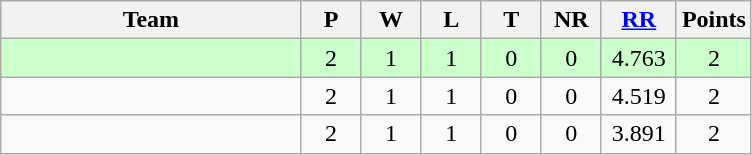<table class="wikitable" style="text-align: center;">
<tr>
<th style="width:40%;">Team</th>
<th style="width:8%;">P</th>
<th style="width:8%;">W</th>
<th style="width:8%;">L</th>
<th style="width:8%;">T</th>
<th style="width:8%;">NR</th>
<th style="width:10%;"><a href='#'>RR</a></th>
<th style="width:10%;">Points</th>
</tr>
<tr style="background:#cfc;">
<td align=left></td>
<td>2</td>
<td>1</td>
<td>1</td>
<td>0</td>
<td>0</td>
<td>4.763</td>
<td>2</td>
</tr>
<tr>
<td align=left></td>
<td>2</td>
<td>1</td>
<td>1</td>
<td>0</td>
<td>0</td>
<td>4.519</td>
<td>2</td>
</tr>
<tr>
<td align=left></td>
<td>2</td>
<td>1</td>
<td>1</td>
<td>0</td>
<td>0</td>
<td>3.891</td>
<td>2</td>
</tr>
</table>
